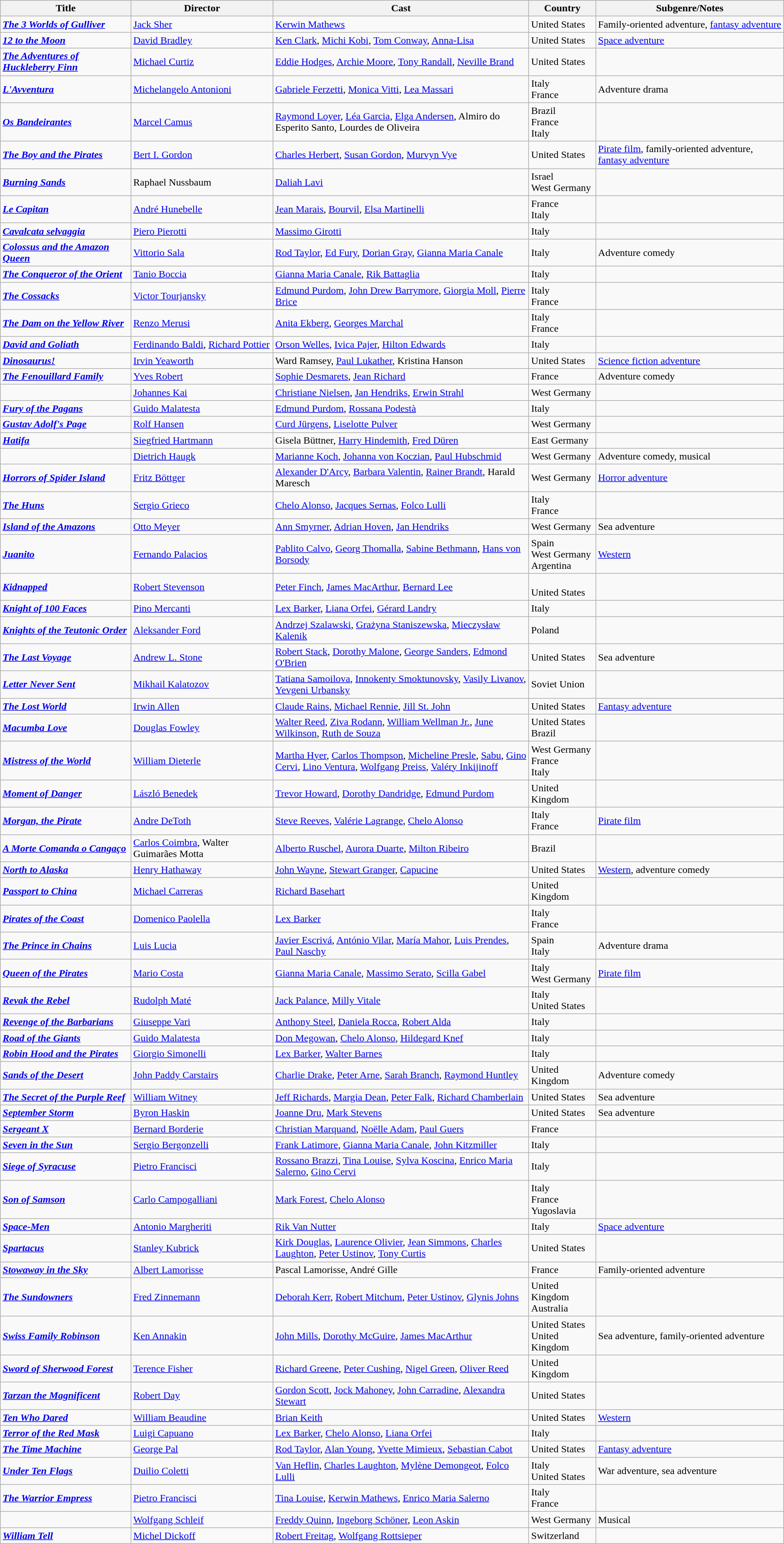<table class="wikitable">
<tr>
<th>Title</th>
<th>Director</th>
<th style="width: 400px;">Cast</th>
<th>Country</th>
<th>Subgenre/Notes</th>
</tr>
<tr>
<td><strong><em><a href='#'>The 3 Worlds of Gulliver</a></em></strong></td>
<td><a href='#'>Jack Sher</a></td>
<td><a href='#'>Kerwin Mathews</a></td>
<td>United States</td>
<td>Family-oriented adventure, <a href='#'>fantasy adventure</a></td>
</tr>
<tr>
<td><strong><em><a href='#'>12 to the Moon</a></em></strong></td>
<td><a href='#'>David Bradley</a></td>
<td><a href='#'>Ken Clark</a>, <a href='#'>Michi Kobi</a>, <a href='#'>Tom Conway</a>, <a href='#'>Anna-Lisa</a></td>
<td>United States</td>
<td><a href='#'>Space adventure</a></td>
</tr>
<tr>
<td><strong><em><a href='#'>The Adventures of Huckleberry Finn</a></em></strong></td>
<td><a href='#'>Michael Curtiz</a></td>
<td><a href='#'>Eddie Hodges</a>, <a href='#'>Archie Moore</a>, <a href='#'>Tony Randall</a>, <a href='#'>Neville Brand</a></td>
<td>United States</td>
<td></td>
</tr>
<tr>
<td><strong><em><a href='#'>L'Avventura</a></em></strong></td>
<td><a href='#'>Michelangelo Antonioni</a></td>
<td><a href='#'>Gabriele Ferzetti</a>, <a href='#'>Monica Vitti</a>, <a href='#'>Lea Massari</a></td>
<td>Italy<br>France</td>
<td>Adventure drama</td>
</tr>
<tr>
<td><strong><em><a href='#'>Os Bandeirantes</a></em></strong></td>
<td><a href='#'>Marcel Camus</a></td>
<td><a href='#'>Raymond Loyer</a>, <a href='#'>Léa Garcia</a>, <a href='#'>Elga Andersen</a>, Almiro do Esperito Santo, Lourdes de Oliveira</td>
<td>Brazil<br>France<br>Italy</td>
<td></td>
</tr>
<tr>
<td><strong><em><a href='#'>The Boy and the Pirates</a></em></strong></td>
<td><a href='#'>Bert I. Gordon</a></td>
<td><a href='#'>Charles Herbert</a>, <a href='#'>Susan Gordon</a>, <a href='#'>Murvyn Vye</a></td>
<td>United States</td>
<td><a href='#'>Pirate film</a>, family-oriented adventure, <a href='#'>fantasy adventure</a></td>
</tr>
<tr>
<td><strong><em><a href='#'>Burning Sands</a></em></strong></td>
<td>Raphael Nussbaum</td>
<td><a href='#'>Daliah Lavi</a></td>
<td>Israel<br>West Germany</td>
<td></td>
</tr>
<tr>
<td><strong><em><a href='#'>Le Capitan</a></em></strong></td>
<td><a href='#'>André Hunebelle</a></td>
<td><a href='#'>Jean Marais</a>, <a href='#'>Bourvil</a>, <a href='#'>Elsa Martinelli</a></td>
<td>France<br>Italy</td>
<td></td>
</tr>
<tr>
<td><strong><em><a href='#'>Cavalcata selvaggia</a></em></strong></td>
<td><a href='#'>Piero Pierotti</a></td>
<td><a href='#'>Massimo Girotti</a></td>
<td>Italy</td>
<td></td>
</tr>
<tr>
<td><strong><em><a href='#'>Colossus and the Amazon Queen</a></em></strong></td>
<td><a href='#'>Vittorio Sala</a></td>
<td><a href='#'>Rod Taylor</a>, <a href='#'>Ed Fury</a>, <a href='#'>Dorian Gray</a>, <a href='#'>Gianna Maria Canale</a></td>
<td>Italy</td>
<td>Adventure comedy</td>
</tr>
<tr>
<td><strong><em><a href='#'>The Conqueror of the Orient</a></em></strong></td>
<td><a href='#'>Tanio Boccia</a></td>
<td><a href='#'>Gianna Maria Canale</a>, <a href='#'>Rik Battaglia</a></td>
<td>Italy</td>
<td></td>
</tr>
<tr>
<td><strong><em><a href='#'>The Cossacks</a></em></strong></td>
<td><a href='#'>Victor Tourjansky</a></td>
<td><a href='#'>Edmund Purdom</a>, <a href='#'>John Drew Barrymore</a>, <a href='#'>Giorgia Moll</a>, <a href='#'>Pierre Brice</a></td>
<td>Italy<br>France</td>
<td></td>
</tr>
<tr>
<td><strong><em><a href='#'>The Dam on the Yellow River</a></em></strong></td>
<td><a href='#'>Renzo Merusi</a></td>
<td><a href='#'>Anita Ekberg</a>, <a href='#'>Georges Marchal</a></td>
<td>Italy<br>France</td>
<td></td>
</tr>
<tr>
<td><strong><em><a href='#'>David and Goliath</a></em></strong></td>
<td><a href='#'>Ferdinando Baldi</a>, <a href='#'>Richard Pottier</a></td>
<td><a href='#'>Orson Welles</a>, <a href='#'>Ivica Pajer</a>, <a href='#'>Hilton Edwards</a></td>
<td>Italy</td>
<td></td>
</tr>
<tr>
<td><strong><em><a href='#'>Dinosaurus!</a></em></strong></td>
<td><a href='#'>Irvin Yeaworth</a></td>
<td>Ward Ramsey, <a href='#'>Paul Lukather</a>, Kristina Hanson</td>
<td>United States</td>
<td><a href='#'>Science fiction adventure</a></td>
</tr>
<tr>
<td><strong><em><a href='#'>The Fenouillard Family</a></em></strong></td>
<td><a href='#'>Yves Robert</a></td>
<td><a href='#'>Sophie Desmarets</a>, <a href='#'>Jean Richard</a></td>
<td>France</td>
<td>Adventure comedy</td>
</tr>
<tr>
<td><strong><em></em></strong></td>
<td><a href='#'>Johannes Kai</a></td>
<td><a href='#'>Christiane Nielsen</a>, <a href='#'>Jan Hendriks</a>, <a href='#'>Erwin Strahl</a></td>
<td>West Germany</td>
<td></td>
</tr>
<tr>
<td><strong><em><a href='#'>Fury of the Pagans</a></em></strong></td>
<td><a href='#'>Guido Malatesta</a></td>
<td><a href='#'>Edmund Purdom</a>, <a href='#'>Rossana Podestà</a></td>
<td>Italy</td>
<td></td>
</tr>
<tr>
<td><strong><em><a href='#'>Gustav Adolf's Page</a></em></strong></td>
<td><a href='#'>Rolf Hansen</a></td>
<td><a href='#'>Curd Jürgens</a>, <a href='#'>Liselotte Pulver</a></td>
<td>West Germany</td>
<td></td>
</tr>
<tr>
<td><strong><em><a href='#'>Hatifa</a></em></strong></td>
<td><a href='#'>Siegfried Hartmann</a></td>
<td>Gisela Büttner, <a href='#'>Harry Hindemith</a>, <a href='#'>Fred Düren</a></td>
<td>East Germany</td>
<td></td>
</tr>
<tr>
<td><strong><em></em></strong></td>
<td><a href='#'>Dietrich Haugk</a></td>
<td><a href='#'>Marianne Koch</a>, <a href='#'>Johanna von Koczian</a>, <a href='#'>Paul Hubschmid</a></td>
<td>West Germany</td>
<td>Adventure comedy, musical</td>
</tr>
<tr>
<td><strong><em><a href='#'>Horrors of Spider Island</a></em></strong></td>
<td><a href='#'>Fritz Böttger</a></td>
<td><a href='#'>Alexander D'Arcy</a>, <a href='#'>Barbara Valentin</a>, <a href='#'>Rainer Brandt</a>, Harald Maresch</td>
<td>West Germany</td>
<td><a href='#'>Horror adventure</a></td>
</tr>
<tr>
<td><strong><em><a href='#'>The Huns</a></em></strong></td>
<td><a href='#'>Sergio Grieco</a></td>
<td><a href='#'>Chelo Alonso</a>, <a href='#'>Jacques Sernas</a>, <a href='#'>Folco Lulli</a></td>
<td>Italy<br>France</td>
<td></td>
</tr>
<tr>
<td><strong><em><a href='#'>Island of the Amazons</a></em></strong></td>
<td><a href='#'>Otto Meyer</a></td>
<td><a href='#'>Ann Smyrner</a>, <a href='#'>Adrian Hoven</a>, <a href='#'>Jan Hendriks</a></td>
<td>West Germany</td>
<td>Sea adventure</td>
</tr>
<tr>
<td><strong><em><a href='#'>Juanito</a></em></strong></td>
<td><a href='#'>Fernando Palacios</a></td>
<td><a href='#'>Pablito Calvo</a>, <a href='#'>Georg Thomalla</a>, <a href='#'>Sabine Bethmann</a>, <a href='#'>Hans von Borsody</a></td>
<td>Spain<br>West Germany<br>Argentina</td>
<td><a href='#'>Western</a></td>
</tr>
<tr>
<td><strong><em><a href='#'>Kidnapped</a></em></strong></td>
<td><a href='#'>Robert Stevenson</a></td>
<td><a href='#'>Peter Finch</a>, <a href='#'>James MacArthur</a>, <a href='#'>Bernard Lee</a></td>
<td><br>United States</td>
<td></td>
</tr>
<tr>
<td><strong><em><a href='#'>Knight of 100 Faces</a></em></strong></td>
<td><a href='#'>Pino Mercanti</a></td>
<td><a href='#'>Lex Barker</a>, <a href='#'>Liana Orfei</a>, <a href='#'>Gérard Landry</a></td>
<td>Italy</td>
<td></td>
</tr>
<tr>
<td><strong><em><a href='#'>Knights of the Teutonic Order</a></em></strong></td>
<td><a href='#'>Aleksander Ford</a></td>
<td><a href='#'>Andrzej Szalawski</a>, <a href='#'>Grażyna Staniszewska</a>, <a href='#'>Mieczysław Kalenik</a></td>
<td>Poland</td>
<td></td>
</tr>
<tr>
<td><strong><em><a href='#'>The Last Voyage</a></em></strong></td>
<td><a href='#'>Andrew L. Stone</a></td>
<td><a href='#'>Robert Stack</a>, <a href='#'>Dorothy Malone</a>, <a href='#'>George Sanders</a>, <a href='#'>Edmond O'Brien</a></td>
<td>United States</td>
<td>Sea adventure</td>
</tr>
<tr>
<td><strong><em><a href='#'>Letter Never Sent</a></em></strong></td>
<td><a href='#'>Mikhail Kalatozov</a></td>
<td><a href='#'>Tatiana Samoilova</a>, <a href='#'>Innokenty Smoktunovsky</a>, <a href='#'>Vasily Livanov</a>, <a href='#'>Yevgeni Urbansky</a></td>
<td>Soviet Union</td>
<td></td>
</tr>
<tr>
<td><strong><em><a href='#'>The Lost World</a></em></strong></td>
<td><a href='#'>Irwin Allen</a></td>
<td><a href='#'>Claude Rains</a>, <a href='#'>Michael Rennie</a>, <a href='#'>Jill St. John</a></td>
<td>United States</td>
<td><a href='#'>Fantasy adventure</a></td>
</tr>
<tr>
<td><strong><em><a href='#'>Macumba Love</a></em></strong></td>
<td><a href='#'>Douglas Fowley</a></td>
<td><a href='#'>Walter Reed</a>, <a href='#'>Ziva Rodann</a>, <a href='#'>William Wellman Jr.</a>, <a href='#'>June Wilkinson</a>, <a href='#'>Ruth de Souza</a></td>
<td>United States<br>Brazil</td>
<td></td>
</tr>
<tr>
<td><strong><em><a href='#'>Mistress of the World</a></em></strong></td>
<td><a href='#'>William Dieterle</a></td>
<td><a href='#'>Martha Hyer</a>, <a href='#'>Carlos Thompson</a>, <a href='#'>Micheline Presle</a>, <a href='#'>Sabu</a>, <a href='#'>Gino Cervi</a>, <a href='#'>Lino Ventura</a>, <a href='#'>Wolfgang Preiss</a>, <a href='#'>Valéry Inkijinoff</a></td>
<td>West Germany<br>France<br>Italy</td>
<td></td>
</tr>
<tr>
<td><strong><em><a href='#'>Moment of Danger</a></em></strong></td>
<td><a href='#'>László Benedek</a></td>
<td><a href='#'>Trevor Howard</a>, <a href='#'>Dorothy Dandridge</a>, <a href='#'>Edmund Purdom</a></td>
<td>United Kingdom</td>
<td></td>
</tr>
<tr>
<td><strong><em><a href='#'>Morgan, the Pirate</a></em></strong></td>
<td><a href='#'>Andre DeToth</a></td>
<td><a href='#'>Steve Reeves</a>, <a href='#'>Valérie Lagrange</a>, <a href='#'>Chelo Alonso</a></td>
<td>Italy<br>France</td>
<td><a href='#'>Pirate film</a></td>
</tr>
<tr>
<td><strong><em><a href='#'>A Morte Comanda o Cangaço</a></em></strong></td>
<td><a href='#'>Carlos Coimbra</a>, Walter Guimarães Motta</td>
<td><a href='#'>Alberto Ruschel</a>, <a href='#'>Aurora Duarte</a>, <a href='#'>Milton Ribeiro</a></td>
<td>Brazil</td>
<td></td>
</tr>
<tr>
<td><strong><em><a href='#'>North to Alaska</a></em></strong></td>
<td><a href='#'>Henry Hathaway</a></td>
<td><a href='#'>John Wayne</a>, <a href='#'>Stewart Granger</a>, <a href='#'>Capucine</a></td>
<td>United States</td>
<td><a href='#'>Western</a>, adventure comedy</td>
</tr>
<tr>
<td><strong><em><a href='#'>Passport to China</a></em></strong></td>
<td><a href='#'>Michael Carreras</a></td>
<td><a href='#'>Richard Basehart</a></td>
<td>United Kingdom</td>
<td></td>
</tr>
<tr>
<td><strong><em><a href='#'>Pirates of the Coast</a></em></strong></td>
<td><a href='#'>Domenico Paolella</a></td>
<td><a href='#'>Lex Barker</a></td>
<td>Italy<br>France</td>
<td></td>
</tr>
<tr>
<td><strong><em><a href='#'>The Prince in Chains</a></em></strong></td>
<td><a href='#'>Luis Lucia</a></td>
<td><a href='#'>Javier Escrivá</a>, <a href='#'>António Vilar</a>, <a href='#'>María Mahor</a>, <a href='#'>Luis Prendes</a>, <a href='#'>Paul Naschy</a></td>
<td>Spain<br>Italy</td>
<td>Adventure drama</td>
</tr>
<tr>
<td><strong><em><a href='#'>Queen of the Pirates</a></em></strong></td>
<td><a href='#'>Mario Costa</a></td>
<td><a href='#'>Gianna Maria Canale</a>, <a href='#'>Massimo Serato</a>, <a href='#'>Scilla Gabel</a></td>
<td>Italy<br>West Germany</td>
<td><a href='#'>Pirate film</a></td>
</tr>
<tr>
<td><strong><em><a href='#'>Revak the Rebel</a></em></strong></td>
<td><a href='#'>Rudolph Maté</a></td>
<td><a href='#'>Jack Palance</a>, <a href='#'>Milly Vitale</a></td>
<td>Italy<br>United States</td>
<td></td>
</tr>
<tr>
<td><strong><em><a href='#'>Revenge of the Barbarians</a></em></strong></td>
<td><a href='#'>Giuseppe Vari</a></td>
<td><a href='#'>Anthony Steel</a>, <a href='#'>Daniela Rocca</a>, <a href='#'>Robert Alda</a></td>
<td>Italy</td>
<td></td>
</tr>
<tr>
<td><strong><em><a href='#'>Road of the Giants</a></em></strong></td>
<td><a href='#'>Guido Malatesta</a></td>
<td><a href='#'>Don Megowan</a>, <a href='#'>Chelo Alonso</a>, <a href='#'>Hildegard Knef</a></td>
<td>Italy</td>
<td></td>
</tr>
<tr>
<td><strong><em><a href='#'>Robin Hood and the Pirates</a></em></strong></td>
<td><a href='#'>Giorgio Simonelli</a></td>
<td><a href='#'>Lex Barker</a>, <a href='#'>Walter Barnes</a></td>
<td>Italy</td>
<td></td>
</tr>
<tr>
<td><strong><em><a href='#'>Sands of the Desert</a></em></strong></td>
<td><a href='#'>John Paddy Carstairs</a></td>
<td><a href='#'>Charlie Drake</a>, <a href='#'>Peter Arne</a>, <a href='#'>Sarah Branch</a>, <a href='#'>Raymond Huntley</a></td>
<td>United Kingdom</td>
<td>Adventure comedy</td>
</tr>
<tr>
<td><strong><em><a href='#'>The Secret of the Purple Reef</a></em></strong></td>
<td><a href='#'>William Witney</a></td>
<td><a href='#'>Jeff Richards</a>, <a href='#'>Margia Dean</a>, <a href='#'>Peter Falk</a>, <a href='#'>Richard Chamberlain</a></td>
<td>United States</td>
<td>Sea adventure</td>
</tr>
<tr>
<td><strong><em><a href='#'>September Storm</a></em></strong></td>
<td><a href='#'>Byron Haskin</a></td>
<td><a href='#'>Joanne Dru</a>, <a href='#'>Mark Stevens</a></td>
<td>United States</td>
<td>Sea adventure</td>
</tr>
<tr>
<td><strong><em><a href='#'>Sergeant X</a></em></strong></td>
<td><a href='#'>Bernard Borderie</a></td>
<td><a href='#'>Christian Marquand</a>, <a href='#'>Noëlle Adam</a>, <a href='#'>Paul Guers</a></td>
<td>France</td>
<td></td>
</tr>
<tr>
<td><strong><em><a href='#'>Seven in the Sun</a></em></strong></td>
<td><a href='#'>Sergio Bergonzelli</a></td>
<td><a href='#'>Frank Latimore</a>, <a href='#'>Gianna Maria Canale</a>, <a href='#'>John Kitzmiller</a></td>
<td>Italy</td>
<td></td>
</tr>
<tr>
<td><strong><em><a href='#'>Siege of Syracuse</a></em></strong></td>
<td><a href='#'>Pietro Francisci</a></td>
<td><a href='#'>Rossano Brazzi</a>, <a href='#'>Tina Louise</a>, <a href='#'>Sylva Koscina</a>, <a href='#'>Enrico Maria Salerno</a>, <a href='#'>Gino Cervi</a></td>
<td>Italy</td>
<td></td>
</tr>
<tr>
<td><strong><em><a href='#'>Son of Samson</a></em></strong></td>
<td><a href='#'>Carlo Campogalliani</a></td>
<td><a href='#'>Mark Forest</a>, <a href='#'>Chelo Alonso</a></td>
<td>Italy<br>France<br>Yugoslavia</td>
<td></td>
</tr>
<tr>
<td><strong><em><a href='#'>Space-Men</a></em></strong></td>
<td><a href='#'>Antonio Margheriti</a></td>
<td><a href='#'>Rik Van Nutter</a></td>
<td>Italy</td>
<td><a href='#'>Space adventure</a></td>
</tr>
<tr>
<td><strong><em><a href='#'>Spartacus</a></em></strong></td>
<td><a href='#'>Stanley Kubrick</a></td>
<td><a href='#'>Kirk Douglas</a>, <a href='#'>Laurence Olivier</a>, <a href='#'>Jean Simmons</a>, <a href='#'>Charles Laughton</a>, <a href='#'>Peter Ustinov</a>, <a href='#'>Tony Curtis</a></td>
<td>United States</td>
<td></td>
</tr>
<tr>
<td><strong><em><a href='#'>Stowaway in the Sky</a></em></strong></td>
<td><a href='#'>Albert Lamorisse</a></td>
<td>Pascal Lamorisse, André Gille</td>
<td>France</td>
<td>Family-oriented adventure</td>
</tr>
<tr>
<td><strong><em><a href='#'>The Sundowners</a></em></strong></td>
<td><a href='#'>Fred Zinnemann</a></td>
<td><a href='#'>Deborah Kerr</a>, <a href='#'>Robert Mitchum</a>, <a href='#'>Peter Ustinov</a>, <a href='#'>Glynis Johns</a></td>
<td>United Kingdom<br>Australia</td>
<td></td>
</tr>
<tr>
<td><strong><em><a href='#'>Swiss Family Robinson</a></em></strong></td>
<td><a href='#'>Ken Annakin</a></td>
<td><a href='#'>John Mills</a>, <a href='#'>Dorothy McGuire</a>, <a href='#'>James MacArthur</a></td>
<td>United States<br>United Kingdom</td>
<td>Sea adventure, family-oriented adventure</td>
</tr>
<tr>
<td><strong><em><a href='#'>Sword of Sherwood Forest</a></em></strong></td>
<td><a href='#'>Terence Fisher</a></td>
<td><a href='#'>Richard Greene</a>, <a href='#'>Peter Cushing</a>, <a href='#'>Nigel Green</a>, <a href='#'>Oliver Reed</a></td>
<td>United Kingdom</td>
<td></td>
</tr>
<tr>
<td><strong><em><a href='#'>Tarzan the Magnificent</a></em></strong></td>
<td><a href='#'>Robert Day</a></td>
<td><a href='#'>Gordon Scott</a>, <a href='#'>Jock Mahoney</a>, <a href='#'>John Carradine</a>, <a href='#'>Alexandra Stewart</a></td>
<td>United States</td>
<td></td>
</tr>
<tr>
<td><strong><em><a href='#'>Ten Who Dared</a></em></strong></td>
<td><a href='#'>William Beaudine</a></td>
<td><a href='#'>Brian Keith</a></td>
<td>United States</td>
<td><a href='#'>Western</a></td>
</tr>
<tr>
<td><strong><em><a href='#'>Terror of the Red Mask</a></em></strong></td>
<td><a href='#'>Luigi Capuano</a></td>
<td><a href='#'>Lex Barker</a>, <a href='#'>Chelo Alonso</a>, <a href='#'>Liana Orfei</a></td>
<td>Italy</td>
<td></td>
</tr>
<tr>
<td><strong><em><a href='#'>The Time Machine</a></em></strong></td>
<td><a href='#'>George Pal</a></td>
<td><a href='#'>Rod Taylor</a>, <a href='#'>Alan Young</a>, <a href='#'>Yvette Mimieux</a>, <a href='#'>Sebastian Cabot</a></td>
<td>United States</td>
<td><a href='#'>Fantasy adventure</a></td>
</tr>
<tr>
<td><strong><em><a href='#'>Under Ten Flags</a></em></strong></td>
<td><a href='#'>Duilio Coletti</a></td>
<td><a href='#'>Van Heflin</a>, <a href='#'>Charles Laughton</a>, <a href='#'>Mylène Demongeot</a>, <a href='#'>Folco Lulli</a></td>
<td>Italy<br>United States</td>
<td>War adventure, sea adventure</td>
</tr>
<tr>
<td><strong><em><a href='#'>The Warrior Empress</a></em></strong></td>
<td><a href='#'>Pietro Francisci</a></td>
<td><a href='#'>Tina Louise</a>, <a href='#'>Kerwin Mathews</a>, <a href='#'>Enrico Maria Salerno</a></td>
<td>Italy<br>France</td>
<td></td>
</tr>
<tr>
<td><strong><em></em></strong></td>
<td><a href='#'>Wolfgang Schleif</a></td>
<td><a href='#'>Freddy Quinn</a>, <a href='#'>Ingeborg Schöner</a>, <a href='#'>Leon Askin</a></td>
<td>West Germany</td>
<td>Musical</td>
</tr>
<tr>
<td><strong><em><a href='#'>William Tell</a></em></strong></td>
<td><a href='#'>Michel Dickoff</a></td>
<td><a href='#'>Robert Freitag</a>, <a href='#'>Wolfgang Rottsieper</a></td>
<td>Switzerland</td>
<td></td>
</tr>
</table>
